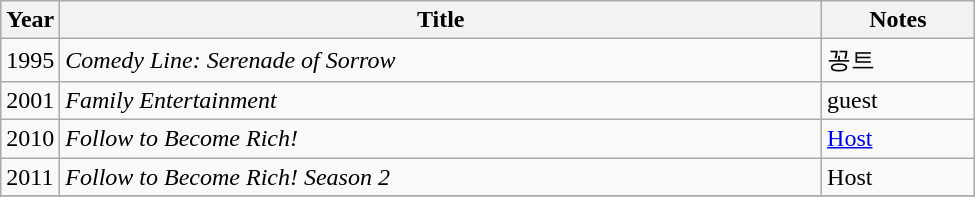<table class="wikitable" style="width:650px">
<tr>
<th width=10>Year</th>
<th>Title</th>
<th>Notes</th>
</tr>
<tr>
<td>1995</td>
<td><em>Comedy Line: Serenade of Sorrow</em></td>
<td>꽁트</td>
</tr>
<tr>
<td>2001</td>
<td><em>Family Entertainment</em></td>
<td>guest</td>
</tr>
<tr>
<td>2010</td>
<td><em>Follow to Become Rich!</em></td>
<td><a href='#'>Host</a></td>
</tr>
<tr>
<td>2011</td>
<td><em>Follow to Become Rich! Season 2</em></td>
<td>Host</td>
</tr>
<tr>
</tr>
</table>
